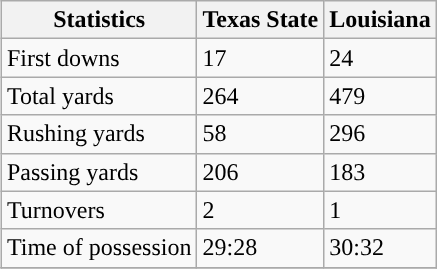<table class="wikitable" style="float: right;">
<tr>
<th>Statistics</th>
<th>Texas State</th>
<th>Louisiana</th>
</tr>
<tr>
<td>First downs</td>
<td>17</td>
<td>24</td>
</tr>
<tr>
<td>Total yards</td>
<td>264</td>
<td>479</td>
</tr>
<tr>
<td>Rushing yards</td>
<td>58</td>
<td>296</td>
</tr>
<tr>
<td>Passing yards</td>
<td>206</td>
<td>183</td>
</tr>
<tr>
<td>Turnovers</td>
<td>2</td>
<td>1</td>
</tr>
<tr>
<td>Time of possession</td>
<td>29:28</td>
<td>30:32</td>
</tr>
<tr>
</tr>
</table>
